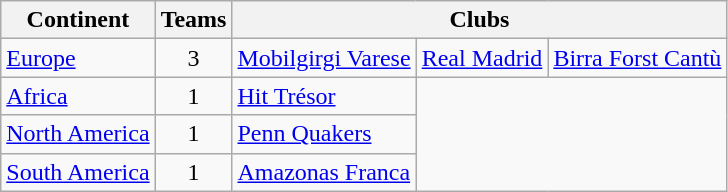<table class="wikitable" style="margin-left:0.5em;">
<tr>
<th>Continent</th>
<th>Teams</th>
<th colspan=5>Clubs</th>
</tr>
<tr>
<td><a href='#'>Europe</a></td>
<td align=center>3</td>
<td> <a href='#'>Mobilgirgi Varese</a></td>
<td> <a href='#'>Real Madrid</a></td>
<td> <a href='#'>Birra Forst Cantù</a></td>
</tr>
<tr>
<td><a href='#'>Africa</a></td>
<td align=center>1</td>
<td> <a href='#'>Hit Trésor</a></td>
</tr>
<tr>
<td><a href='#'>North America</a></td>
<td align=center>1</td>
<td> <a href='#'>Penn Quakers</a></td>
</tr>
<tr>
<td><a href='#'>South America</a></td>
<td align=center>1</td>
<td> <a href='#'>Amazonas Franca</a></td>
</tr>
</table>
